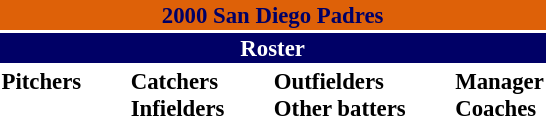<table class="toccolours" style="font-size: 95%;">
<tr>
<th colspan="10" style="background-color: #de6108;; color: #000066; text-align: center;">2000 San Diego Padres</th>
</tr>
<tr>
<td colspan="10" style="background-color: #000066; color: #FFFFFF; text-align: center;"><strong>Roster</strong></td>
</tr>
<tr>
<td valign="top"><strong>Pitchers</strong><br>



























</td>
<td width="25px"></td>
<td valign="top"><strong>Catchers</strong><br>



<strong>Infielders</strong>













</td>
<td width="25px"></td>
<td valign="top"><strong>Outfielders</strong><br>







<strong>Other batters</strong>
</td>
<td width="25px"></td>
<td valign="top"><strong>Manager</strong><br>
<strong>Coaches</strong>





</td>
</tr>
</table>
